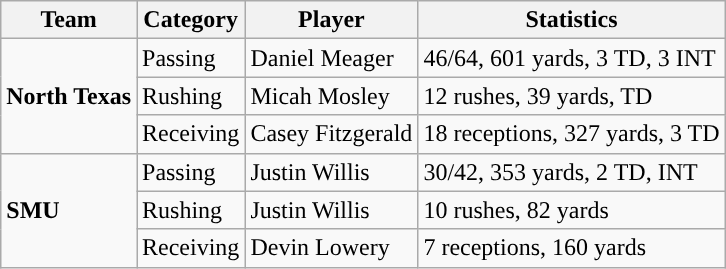<table class="wikitable" style="float: left;">
<tr>
<th>Team</th>
<th>Category</th>
<th>Player</th>
<th>Statistics</th>
</tr>
<tr>
<td rowspan=3><strong>North Texas</strong></td>
<td>Passing</td>
<td>Daniel Meager</td>
<td>46/64, 601 yards, 3 TD, 3 INT</td>
</tr>
<tr>
<td>Rushing</td>
<td>Micah Mosley</td>
<td>12 rushes, 39 yards, TD</td>
</tr>
<tr>
<td>Receiving</td>
<td>Casey Fitzgerald</td>
<td>18 receptions, 327 yards, 3 TD</td>
</tr>
<tr>
<td rowspan=3><strong>SMU</strong></td>
<td>Passing</td>
<td>Justin Willis</td>
<td>30/42, 353 yards, 2 TD, INT</td>
</tr>
<tr>
<td>Rushing</td>
<td>Justin Willis</td>
<td>10 rushes, 82 yards</td>
</tr>
<tr>
<td>Receiving</td>
<td>Devin Lowery</td>
<td>7 receptions, 160 yards</td>
</tr>
</table>
